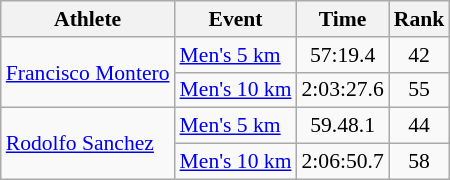<table class="wikitable" style="font-size:90%;">
<tr>
<th>Athlete</th>
<th>Event</th>
<th>Time</th>
<th>Rank</th>
</tr>
<tr align=center>
<td align=left rowspan=2><a href='#'>Francisco Montero</a></td>
<td align=left><a href='#'>Men's 5 km</a></td>
<td>57:19.4</td>
<td>42</td>
</tr>
<tr align=center>
<td align=left><a href='#'>Men's 10 km</a></td>
<td>2:03:27.6</td>
<td>55</td>
</tr>
<tr align=center>
<td align=left rowspan=2><a href='#'>Rodolfo Sanchez</a></td>
<td align=left><a href='#'>Men's 5 km</a></td>
<td>59.48.1</td>
<td>44</td>
</tr>
<tr align=center>
<td align=left><a href='#'>Men's 10 km</a></td>
<td>2:06:50.7</td>
<td>58</td>
</tr>
</table>
